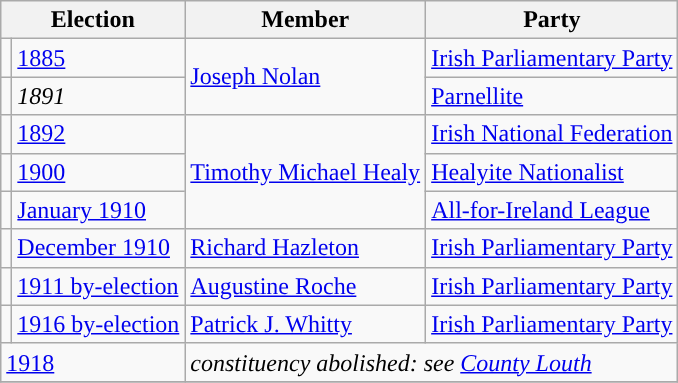<table class="wikitable">
<tr>
<th colspan="2">Election</th>
<th>Member</th>
<th>Party</th>
</tr>
<tr>
<td style="color:inherit;background-color: "></td>
<td><a href='#'>1885</a></td>
<td rowspan="2"><a href='#'>Joseph Nolan</a></td>
<td><a href='#'>Irish Parliamentary Party</a></td>
</tr>
<tr>
<td style="color:inherit;background-color: "></td>
<td><em>1891</em></td>
<td><a href='#'>Parnellite</a></td>
</tr>
<tr>
<td style="color:inherit;background-color: "></td>
<td><a href='#'>1892</a></td>
<td rowspan="3"><a href='#'>Timothy Michael Healy</a></td>
<td><a href='#'>Irish National Federation</a></td>
</tr>
<tr>
<td style="color:inherit;background-color: "></td>
<td><a href='#'>1900</a></td>
<td><a href='#'>Healyite Nationalist</a></td>
</tr>
<tr>
<td style="color:inherit;background-color: "></td>
<td><a href='#'>January 1910</a></td>
<td><a href='#'>All-for-Ireland League</a></td>
</tr>
<tr>
<td style="color:inherit;background-color: "></td>
<td><a href='#'>December 1910</a></td>
<td><a href='#'>Richard Hazleton</a></td>
<td><a href='#'>Irish Parliamentary Party</a></td>
</tr>
<tr>
<td style="color:inherit;background-color: "></td>
<td><a href='#'>1911 by-election</a></td>
<td><a href='#'>Augustine Roche</a></td>
<td><a href='#'>Irish Parliamentary Party</a></td>
</tr>
<tr>
<td style="color:inherit;background-color: "></td>
<td><a href='#'>1916 by-election</a></td>
<td><a href='#'>Patrick J. Whitty</a></td>
<td><a href='#'>Irish Parliamentary Party</a></td>
</tr>
<tr>
<td colspan="2"><a href='#'>1918</a></td>
<td colspan="2"><em>constituency abolished: see <a href='#'>County Louth</a></em></td>
</tr>
<tr>
</tr>
</table>
